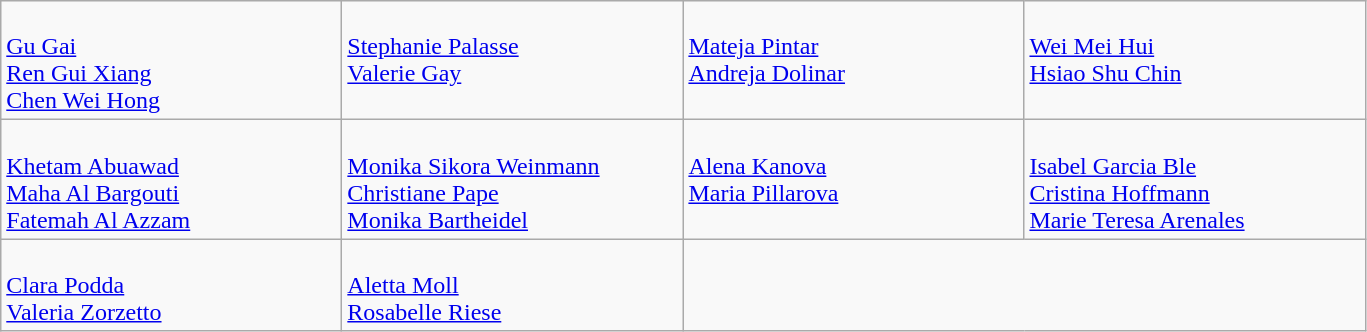<table class="wikitable">
<tr>
<td style="vertical-align:top; width:220px"><br><a href='#'>Gu Gai</a><br><a href='#'>Ren Gui Xiang</a><br><a href='#'>Chen Wei Hong</a></td>
<td style="vertical-align:top; width:220px"><br><a href='#'>Stephanie Palasse</a><br><a href='#'>Valerie Gay</a></td>
<td style="vertical-align:top; width:220px"><br><a href='#'>Mateja Pintar</a><br><a href='#'>Andreja Dolinar</a></td>
<td style="vertical-align:top; width:220px"><br><a href='#'>Wei Mei Hui</a><br><a href='#'>Hsiao Shu Chin</a></td>
</tr>
<tr>
<td style="vertical-align:top; width:220px"><br><a href='#'>Khetam Abuawad</a><br><a href='#'>Maha Al Bargouti</a><br><a href='#'>Fatemah Al Azzam</a></td>
<td style="vertical-align:top; width:220px"><br><a href='#'>Monika Sikora Weinmann</a><br><a href='#'>Christiane Pape</a><br><a href='#'>Monika Bartheidel</a></td>
<td style="vertical-align:top; width:220px"><br><a href='#'>Alena Kanova</a><br><a href='#'>Maria Pillarova</a></td>
<td style="vertical-align:top; width:220px"><br><a href='#'>Isabel Garcia Ble</a><br><a href='#'>Cristina Hoffmann</a><br><a href='#'>Marie Teresa Arenales</a></td>
</tr>
<tr>
<td style="vertical-align:top; width:220px"><br><a href='#'>Clara Podda</a><br><a href='#'>Valeria Zorzetto</a></td>
<td style="vertical-align:top; width:220px"><br><a href='#'>Aletta Moll</a><br><a href='#'>Rosabelle Riese</a></td>
</tr>
</table>
